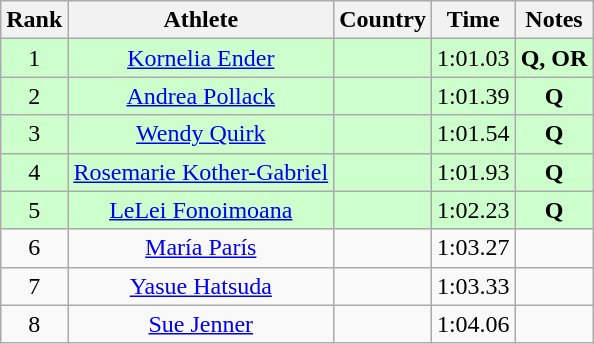<table class="wikitable sortable" style="text-align:center">
<tr>
<th>Rank</th>
<th>Athlete</th>
<th>Country</th>
<th>Time</th>
<th>Notes</th>
</tr>
<tr bgcolor=ccffcc>
<td>1</td>
<td><a href='#'>Kornelia Ender</a></td>
<td align=left></td>
<td>1:01.03</td>
<td><strong>Q, OR </strong></td>
</tr>
<tr bgcolor=ccffcc>
<td>2</td>
<td><a href='#'>Andrea Pollack</a></td>
<td align=left></td>
<td>1:01.39</td>
<td><strong>Q </strong></td>
</tr>
<tr bgcolor=ccffcc>
<td>3</td>
<td><a href='#'>Wendy Quirk</a></td>
<td align=left></td>
<td>1:01.54</td>
<td><strong>Q </strong></td>
</tr>
<tr bgcolor=ccffcc>
<td>4</td>
<td><a href='#'>Rosemarie Kother-Gabriel</a></td>
<td align=left></td>
<td>1:01.93</td>
<td><strong>Q </strong></td>
</tr>
<tr bgcolor=ccffcc>
<td>5</td>
<td><a href='#'>LeLei Fonoimoana</a></td>
<td align=left></td>
<td>1:02.23</td>
<td><strong>Q </strong></td>
</tr>
<tr>
<td>6</td>
<td><a href='#'>María París</a></td>
<td align=left></td>
<td>1:03.27</td>
<td><strong> </strong></td>
</tr>
<tr>
<td>7</td>
<td><a href='#'>Yasue Hatsuda</a></td>
<td align=left></td>
<td>1:03.33</td>
<td><strong> </strong></td>
</tr>
<tr>
<td>8</td>
<td><a href='#'>Sue Jenner</a></td>
<td align=left></td>
<td>1:04.06</td>
<td><strong> </strong></td>
</tr>
</table>
